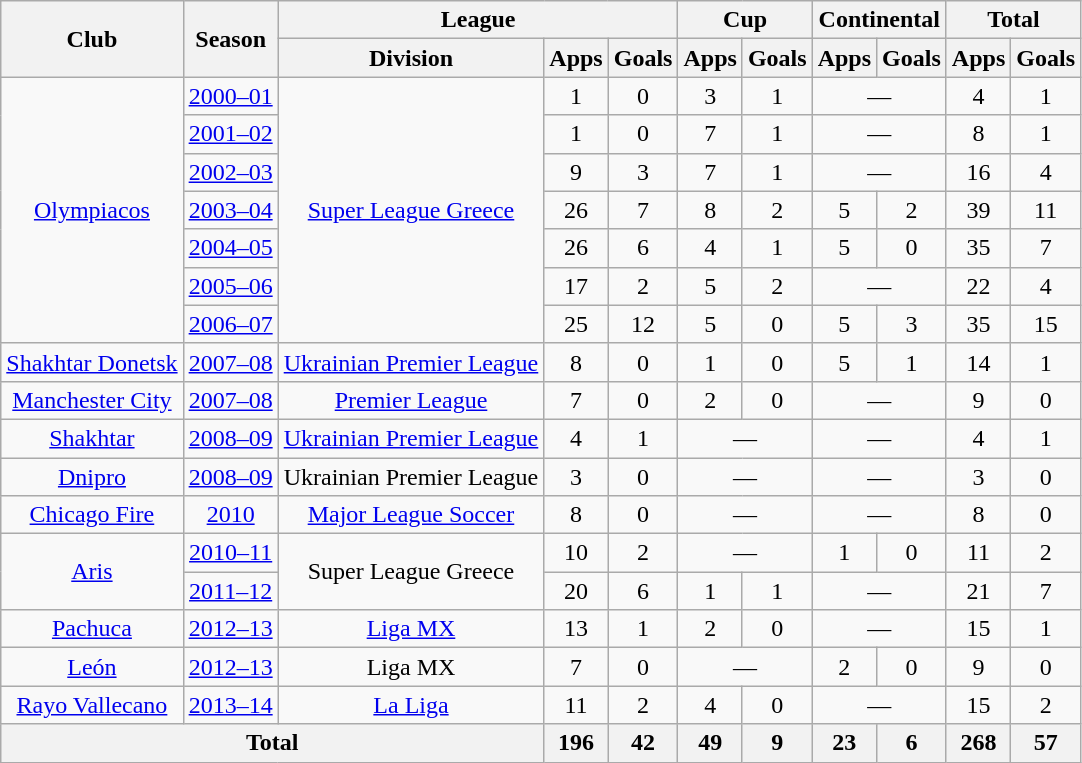<table class="wikitable" style="text-align:center">
<tr>
<th rowspan="2">Club</th>
<th rowspan="2">Season</th>
<th colspan="3">League</th>
<th colspan="2">Cup</th>
<th colspan="2">Continental</th>
<th colspan="2">Total</th>
</tr>
<tr>
<th>Division</th>
<th>Apps</th>
<th>Goals</th>
<th>Apps</th>
<th>Goals</th>
<th>Apps</th>
<th>Goals</th>
<th>Apps</th>
<th>Goals</th>
</tr>
<tr>
<td rowspan="7"><a href='#'>Olympiacos</a></td>
<td><a href='#'>2000–01</a></td>
<td rowspan="7"><a href='#'>Super League Greece</a></td>
<td>1</td>
<td>0</td>
<td>3</td>
<td>1</td>
<td colspan="2">—</td>
<td>4</td>
<td>1</td>
</tr>
<tr>
<td><a href='#'>2001–02</a></td>
<td>1</td>
<td>0</td>
<td>7</td>
<td>1</td>
<td colspan="2">—</td>
<td>8</td>
<td>1</td>
</tr>
<tr>
<td><a href='#'>2002–03</a></td>
<td>9</td>
<td>3</td>
<td>7</td>
<td>1</td>
<td colspan="2">—</td>
<td>16</td>
<td>4</td>
</tr>
<tr>
<td><a href='#'>2003–04</a></td>
<td>26</td>
<td>7</td>
<td>8</td>
<td>2</td>
<td>5</td>
<td>2</td>
<td>39</td>
<td>11</td>
</tr>
<tr>
<td><a href='#'>2004–05</a></td>
<td>26</td>
<td>6</td>
<td>4</td>
<td>1</td>
<td>5</td>
<td>0</td>
<td>35</td>
<td>7</td>
</tr>
<tr>
<td><a href='#'>2005–06</a></td>
<td>17</td>
<td>2</td>
<td>5</td>
<td>2</td>
<td colspan="2">—</td>
<td>22</td>
<td>4</td>
</tr>
<tr>
<td><a href='#'>2006–07</a></td>
<td>25</td>
<td>12</td>
<td>5</td>
<td>0</td>
<td>5</td>
<td>3</td>
<td>35</td>
<td>15</td>
</tr>
<tr>
<td><a href='#'>Shakhtar Donetsk</a></td>
<td><a href='#'>2007–08</a></td>
<td><a href='#'>Ukrainian Premier League</a></td>
<td>8</td>
<td>0</td>
<td>1</td>
<td>0</td>
<td>5</td>
<td>1</td>
<td>14</td>
<td>1</td>
</tr>
<tr>
<td><a href='#'>Manchester City</a></td>
<td><a href='#'>2007–08</a></td>
<td><a href='#'>Premier League</a></td>
<td>7</td>
<td>0</td>
<td>2</td>
<td>0</td>
<td colspan="2">—</td>
<td>9</td>
<td>0</td>
</tr>
<tr>
<td><a href='#'>Shakhtar</a></td>
<td><a href='#'>2008–09</a></td>
<td><a href='#'>Ukrainian Premier League</a></td>
<td>4</td>
<td>1</td>
<td colspan="2">—</td>
<td colspan="2">—</td>
<td>4</td>
<td>1</td>
</tr>
<tr>
<td><a href='#'>Dnipro</a></td>
<td><a href='#'>2008–09</a></td>
<td>Ukrainian Premier League</td>
<td>3</td>
<td>0</td>
<td colspan="2">—</td>
<td colspan="2">—</td>
<td>3</td>
<td>0</td>
</tr>
<tr>
<td><a href='#'>Chicago Fire</a></td>
<td><a href='#'>2010</a></td>
<td><a href='#'>Major League Soccer</a></td>
<td>8</td>
<td>0</td>
<td colspan="2">—</td>
<td colspan="2">—</td>
<td>8</td>
<td>0</td>
</tr>
<tr>
<td rowspan="2"><a href='#'>Aris</a></td>
<td><a href='#'>2010–11</a></td>
<td rowspan="2">Super League Greece</td>
<td>10</td>
<td>2</td>
<td colspan="2">—</td>
<td>1</td>
<td>0</td>
<td>11</td>
<td>2</td>
</tr>
<tr>
<td><a href='#'>2011–12</a></td>
<td>20</td>
<td>6</td>
<td>1</td>
<td>1</td>
<td colspan="2">—</td>
<td>21</td>
<td>7</td>
</tr>
<tr>
<td><a href='#'>Pachuca</a></td>
<td><a href='#'>2012–13</a></td>
<td><a href='#'>Liga MX</a></td>
<td>13</td>
<td>1</td>
<td>2</td>
<td>0</td>
<td colspan="2">—</td>
<td>15</td>
<td>1</td>
</tr>
<tr>
<td><a href='#'>León</a></td>
<td><a href='#'>2012–13</a></td>
<td>Liga MX</td>
<td>7</td>
<td>0</td>
<td colspan="2">—</td>
<td>2</td>
<td>0</td>
<td>9</td>
<td>0</td>
</tr>
<tr>
<td><a href='#'>Rayo Vallecano</a></td>
<td><a href='#'>2013–14</a></td>
<td><a href='#'>La Liga</a></td>
<td>11</td>
<td>2</td>
<td>4</td>
<td>0</td>
<td colspan="2">—</td>
<td>15</td>
<td>2</td>
</tr>
<tr>
<th colspan="3">Total</th>
<th>196</th>
<th>42</th>
<th>49</th>
<th>9</th>
<th>23</th>
<th>6</th>
<th>268</th>
<th>57</th>
</tr>
</table>
